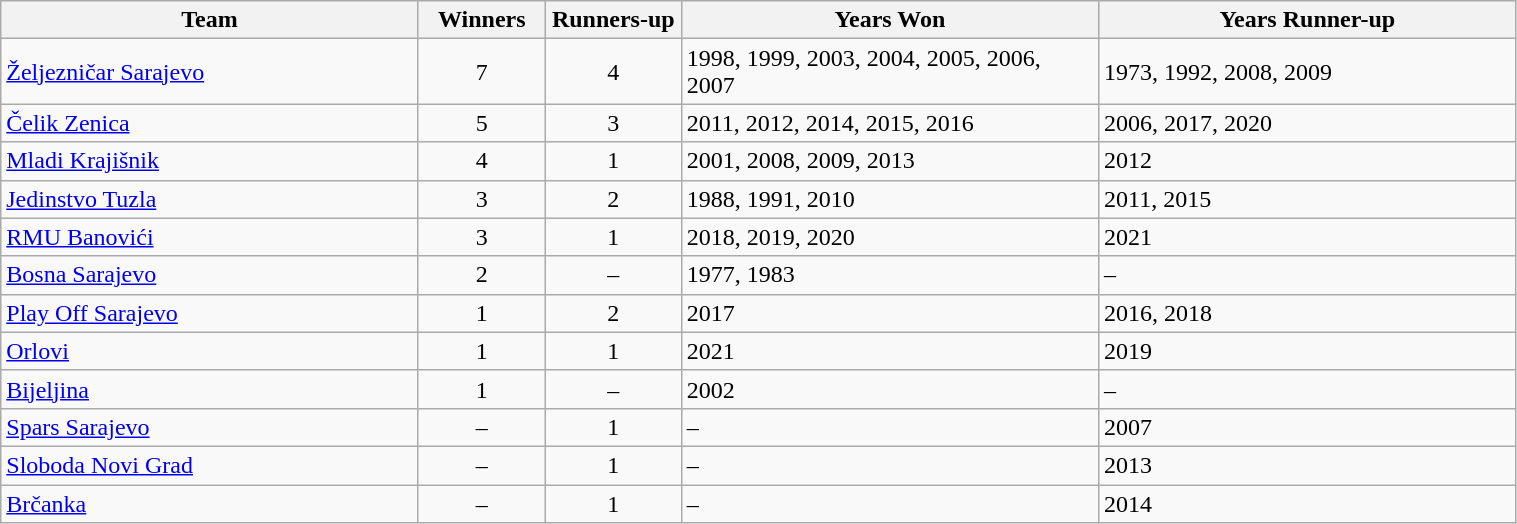<table class="wikitable" width=80%>
<tr>
<th width=20%>Team</th>
<th width=5%>Winners</th>
<th width=5%>Runners-up</th>
<th width=20%>Years Won</th>
<th width=20%>Years Runner-up</th>
</tr>
<tr>
<td><a href='#'>Željezničar Sarajevo</a></td>
<td align=center>7</td>
<td align=center>4</td>
<td>1998, 1999, 2003, 2004, 2005, 2006, 2007</td>
<td>1973, 1992, 2008, 2009</td>
</tr>
<tr>
<td><a href='#'>Čelik Zenica</a></td>
<td align=center>5</td>
<td align=center>3</td>
<td>2011, 2012, 2014, 2015, 2016</td>
<td>2006, 2017, 2020</td>
</tr>
<tr>
<td><a href='#'>Mladi Krajišnik</a></td>
<td align=center>4</td>
<td align=center>1</td>
<td>2001, 2008, 2009, 2013</td>
<td>2012</td>
</tr>
<tr>
<td><a href='#'>Jedinstvo Tuzla</a></td>
<td align=center>3</td>
<td align=center>2</td>
<td>1988, 1991, 2010</td>
<td>2011, 2015</td>
</tr>
<tr>
<td><a href='#'>RMU Banovići</a></td>
<td align=center>3</td>
<td align=center>1</td>
<td>2018, 2019, 2020</td>
<td>2021</td>
</tr>
<tr>
<td><a href='#'>Bosna Sarajevo</a></td>
<td align=center>2</td>
<td align=center>–</td>
<td>1977, 1983</td>
<td>–</td>
</tr>
<tr>
<td><a href='#'>Play Off Sarajevo</a></td>
<td align=center>1</td>
<td align=center>2</td>
<td>2017</td>
<td>2016, 2018</td>
</tr>
<tr>
<td><a href='#'>Orlovi</a></td>
<td align=center>1</td>
<td align=center>1</td>
<td>2021</td>
<td>2019</td>
</tr>
<tr>
<td><a href='#'>Bijeljina</a></td>
<td align=center>1</td>
<td align=center>–</td>
<td>2002</td>
<td>–</td>
</tr>
<tr>
<td><a href='#'>Spars Sarajevo</a></td>
<td align=center>–</td>
<td align=center>1</td>
<td>–</td>
<td>2007</td>
</tr>
<tr>
<td><a href='#'>Sloboda Novi Grad</a></td>
<td align=center>–</td>
<td align=center>1</td>
<td>–</td>
<td>2013</td>
</tr>
<tr>
<td><a href='#'>Brčanka</a></td>
<td align=center>–</td>
<td align=center>1</td>
<td>–</td>
<td>2014</td>
</tr>
</table>
